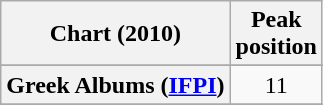<table class="wikitable sortable plainrowheaders" style="text-align:center">
<tr>
<th scope="col">Chart (2010)</th>
<th scope="col">Peak<br> position</th>
</tr>
<tr>
</tr>
<tr>
</tr>
<tr>
<th scope="row">Greek Albums (<a href='#'>IFPI</a>)</th>
<td>11</td>
</tr>
<tr>
</tr>
<tr>
</tr>
<tr>
</tr>
<tr>
</tr>
</table>
